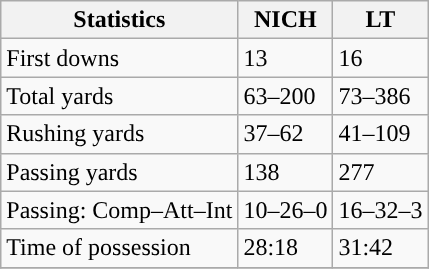<table class="wikitable" style="float: left;">
<tr>
<th>Statistics</th>
<th>NICH</th>
<th>LT</th>
</tr>
<tr>
<td>First downs</td>
<td>13</td>
<td>16</td>
</tr>
<tr>
<td>Total yards</td>
<td>63–200</td>
<td>73–386</td>
</tr>
<tr>
<td>Rushing yards</td>
<td>37–62</td>
<td>41–109</td>
</tr>
<tr>
<td>Passing yards</td>
<td>138</td>
<td>277</td>
</tr>
<tr>
<td>Passing: Comp–Att–Int</td>
<td>10–26–0</td>
<td>16–32–3</td>
</tr>
<tr>
<td>Time of possession</td>
<td>28:18</td>
<td>31:42</td>
</tr>
<tr>
</tr>
</table>
